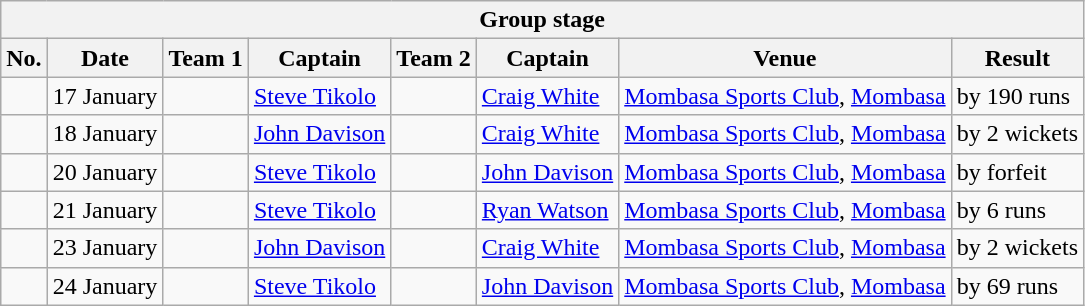<table class="wikitable">
<tr>
<th colspan="8">Group stage</th>
</tr>
<tr>
<th>No.</th>
<th>Date</th>
<th>Team 1</th>
<th>Captain</th>
<th>Team 2</th>
<th>Captain</th>
<th>Venue</th>
<th>Result</th>
</tr>
<tr>
<td></td>
<td>17 January</td>
<td></td>
<td><a href='#'>Steve Tikolo</a></td>
<td></td>
<td><a href='#'>Craig White</a></td>
<td><a href='#'>Mombasa Sports Club</a>, <a href='#'>Mombasa</a></td>
<td> by 190 runs</td>
</tr>
<tr>
<td></td>
<td>18 January</td>
<td></td>
<td><a href='#'>John Davison</a></td>
<td></td>
<td><a href='#'>Craig White</a></td>
<td><a href='#'>Mombasa Sports Club</a>, <a href='#'>Mombasa</a></td>
<td> by 2 wickets</td>
</tr>
<tr>
<td></td>
<td>20 January</td>
<td></td>
<td><a href='#'>Steve Tikolo</a></td>
<td></td>
<td><a href='#'>John Davison</a></td>
<td><a href='#'>Mombasa Sports Club</a>, <a href='#'>Mombasa</a></td>
<td> by forfeit</td>
</tr>
<tr>
<td></td>
<td>21 January</td>
<td></td>
<td><a href='#'>Steve Tikolo</a></td>
<td></td>
<td><a href='#'>Ryan Watson</a></td>
<td><a href='#'>Mombasa Sports Club</a>, <a href='#'>Mombasa</a></td>
<td> by 6 runs</td>
</tr>
<tr>
<td></td>
<td>23 January</td>
<td></td>
<td><a href='#'>John Davison</a></td>
<td></td>
<td><a href='#'>Craig White</a></td>
<td><a href='#'>Mombasa Sports Club</a>, <a href='#'>Mombasa</a></td>
<td> by 2 wickets</td>
</tr>
<tr>
<td></td>
<td>24 January</td>
<td></td>
<td><a href='#'>Steve Tikolo</a></td>
<td></td>
<td><a href='#'>John Davison</a></td>
<td><a href='#'>Mombasa Sports Club</a>, <a href='#'>Mombasa</a></td>
<td> by 69 runs</td>
</tr>
</table>
